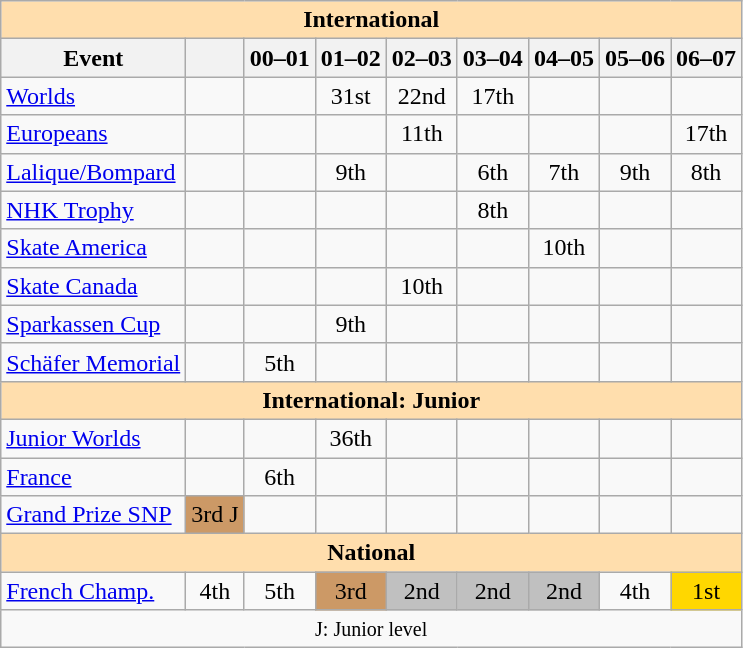<table class="wikitable" style="text-align:center">
<tr>
<th style="background-color: #ffdead; " colspan=9 align=center>International</th>
</tr>
<tr>
<th>Event</th>
<th></th>
<th>00–01</th>
<th>01–02</th>
<th>02–03</th>
<th>03–04</th>
<th>04–05</th>
<th>05–06</th>
<th>06–07</th>
</tr>
<tr>
<td align=left><a href='#'>Worlds</a></td>
<td></td>
<td></td>
<td>31st</td>
<td>22nd</td>
<td>17th</td>
<td></td>
<td></td>
<td></td>
</tr>
<tr>
<td align=left><a href='#'>Europeans</a></td>
<td></td>
<td></td>
<td></td>
<td>11th</td>
<td></td>
<td></td>
<td></td>
<td>17th</td>
</tr>
<tr>
<td align=left> <a href='#'>Lalique/Bompard</a></td>
<td></td>
<td></td>
<td>9th</td>
<td></td>
<td>6th</td>
<td>7th</td>
<td>9th</td>
<td>8th</td>
</tr>
<tr>
<td align=left> <a href='#'>NHK Trophy</a></td>
<td></td>
<td></td>
<td></td>
<td></td>
<td>8th</td>
<td></td>
<td></td>
<td></td>
</tr>
<tr>
<td align=left> <a href='#'>Skate America</a></td>
<td></td>
<td></td>
<td></td>
<td></td>
<td></td>
<td>10th</td>
<td></td>
<td></td>
</tr>
<tr>
<td align=left> <a href='#'>Skate Canada</a></td>
<td></td>
<td></td>
<td></td>
<td>10th</td>
<td></td>
<td></td>
<td></td>
<td></td>
</tr>
<tr>
<td align=left> <a href='#'>Sparkassen Cup</a></td>
<td></td>
<td></td>
<td>9th</td>
<td></td>
<td></td>
<td></td>
<td></td>
<td></td>
</tr>
<tr>
<td align=left><a href='#'>Schäfer Memorial</a></td>
<td></td>
<td>5th</td>
<td></td>
<td></td>
<td></td>
<td></td>
<td></td>
<td></td>
</tr>
<tr>
<th style="background-color: #ffdead; " colspan=9 align=center>International: Junior</th>
</tr>
<tr>
<td align=left><a href='#'>Junior Worlds</a></td>
<td></td>
<td></td>
<td>36th</td>
<td></td>
<td></td>
<td></td>
<td></td>
<td></td>
</tr>
<tr>
<td align=left> <a href='#'>France</a></td>
<td></td>
<td>6th</td>
<td></td>
<td></td>
<td></td>
<td></td>
<td></td>
<td></td>
</tr>
<tr>
<td align=left><a href='#'>Grand Prize SNP</a></td>
<td bgcolor=cc9966>3rd J</td>
<td></td>
<td></td>
<td></td>
<td></td>
<td></td>
<td></td>
<td></td>
</tr>
<tr>
<th style="background-color: #ffdead; " colspan=9 align=center>National</th>
</tr>
<tr>
<td align=left><a href='#'>French Champ.</a></td>
<td>4th</td>
<td>5th</td>
<td bgcolor=cc9966>3rd</td>
<td bgcolor=silver>2nd</td>
<td bgcolor=silver>2nd</td>
<td bgcolor=silver>2nd</td>
<td>4th</td>
<td bgcolor=gold>1st</td>
</tr>
<tr>
<td colspan=9 align=center><small> J: Junior level </small></td>
</tr>
</table>
